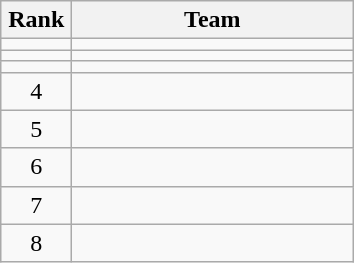<table class="wikitable" style="text-align: center;">
<tr>
<th width=40>Rank</th>
<th width=180>Team</th>
</tr>
<tr align=center>
<td></td>
<td style="text-align:left;"></td>
</tr>
<tr align=center>
<td></td>
<td style="text-align:left;"></td>
</tr>
<tr align=center>
<td></td>
<td style="text-align:left;"></td>
</tr>
<tr align=center>
<td>4</td>
<td style="text-align:left;"></td>
</tr>
<tr align=center>
<td>5</td>
<td style="text-align:left;"></td>
</tr>
<tr align=center>
<td>6</td>
<td style="text-align:left;"></td>
</tr>
<tr align=center>
<td>7</td>
<td style="text-align:left;"></td>
</tr>
<tr align=center>
<td>8</td>
<td style="text-align:left;"></td>
</tr>
</table>
